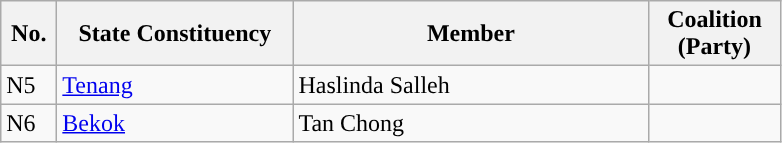<table class="wikitable sortable">
<tr>
<th width="30">No.</th>
<th width="150">State Constituency</th>
<th width="230">Member</th>
<th width="80">Coalition (Party)</th>
</tr>
<tr>
<td>N5</td>
<td><a href='#'>Tenang</a></td>
<td>Haslinda Salleh</td>
<td></td>
</tr>
<tr>
<td>N6</td>
<td><a href='#'>Bekok</a></td>
<td>Tan Chong</td>
<td></td>
</tr>
</table>
